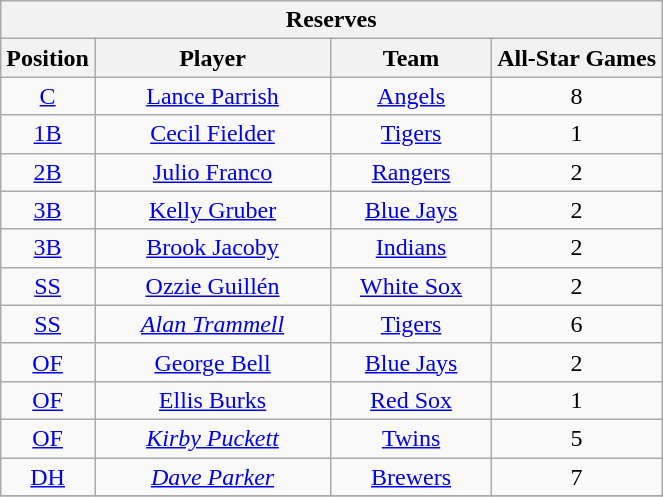<table class="wikitable" style="font-size: 100%; text-align:center;">
<tr>
<th colspan="4">Reserves</th>
</tr>
<tr>
<th>Position</th>
<th width="150">Player</th>
<th width="100">Team</th>
<th>All-Star Games</th>
</tr>
<tr>
<td><a href='#'>C</a></td>
<td><a href='#'>Lance Parrish</a></td>
<td><a href='#'>Angels</a></td>
<td>8</td>
</tr>
<tr>
<td><a href='#'>1B</a></td>
<td><a href='#'>Cecil Fielder</a></td>
<td><a href='#'>Tigers</a></td>
<td>1</td>
</tr>
<tr>
<td><a href='#'>2B</a></td>
<td><a href='#'>Julio Franco</a></td>
<td><a href='#'>Rangers</a></td>
<td>2</td>
</tr>
<tr>
<td><a href='#'>3B</a></td>
<td><a href='#'>Kelly Gruber</a></td>
<td><a href='#'>Blue Jays</a></td>
<td>2</td>
</tr>
<tr>
<td><a href='#'>3B</a></td>
<td><a href='#'>Brook Jacoby</a></td>
<td><a href='#'>Indians</a></td>
<td>2</td>
</tr>
<tr>
<td><a href='#'>SS</a></td>
<td><a href='#'>Ozzie Guillén</a></td>
<td><a href='#'>White Sox</a></td>
<td>2</td>
</tr>
<tr>
<td><a href='#'>SS</a></td>
<td><em><a href='#'>Alan Trammell</a></em></td>
<td><a href='#'>Tigers</a></td>
<td>6</td>
</tr>
<tr>
<td><a href='#'>OF</a></td>
<td><a href='#'>George Bell</a></td>
<td><a href='#'>Blue Jays</a></td>
<td>2</td>
</tr>
<tr>
<td><a href='#'>OF</a></td>
<td><a href='#'>Ellis Burks</a></td>
<td><a href='#'>Red Sox</a></td>
<td>1</td>
</tr>
<tr>
<td><a href='#'>OF</a></td>
<td><em><a href='#'>Kirby Puckett</a></em></td>
<td><a href='#'>Twins</a></td>
<td>5</td>
</tr>
<tr>
<td><a href='#'>DH</a></td>
<td><em><a href='#'>Dave Parker</a></em></td>
<td><a href='#'>Brewers</a></td>
<td>7</td>
</tr>
<tr>
</tr>
</table>
